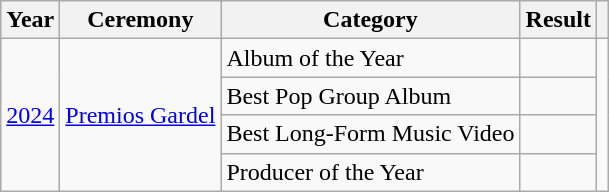<table class="wikitable sortable plainrowheaders">
<tr>
<th scope="col">Year</th>
<th scope="col">Ceremony</th>
<th scope="col">Category</th>
<th scope="col">Result</th>
<th scope="col" class="unsortable"></th>
</tr>
<tr>
<td rowspan="4" align="center"><a href='#'>2024</a></td>
<td rowspan="4"><a href='#'>Premios Gardel</a></td>
<td>Album of the Year</td>
<td></td>
<td rowspan="4" align="center"></td>
</tr>
<tr>
<td>Best Pop Group Album</td>
<td></td>
</tr>
<tr>
<td>Best Long-Form Music Video</td>
<td></td>
</tr>
<tr>
<td>Producer of the Year</td>
<td></td>
</tr>
</table>
